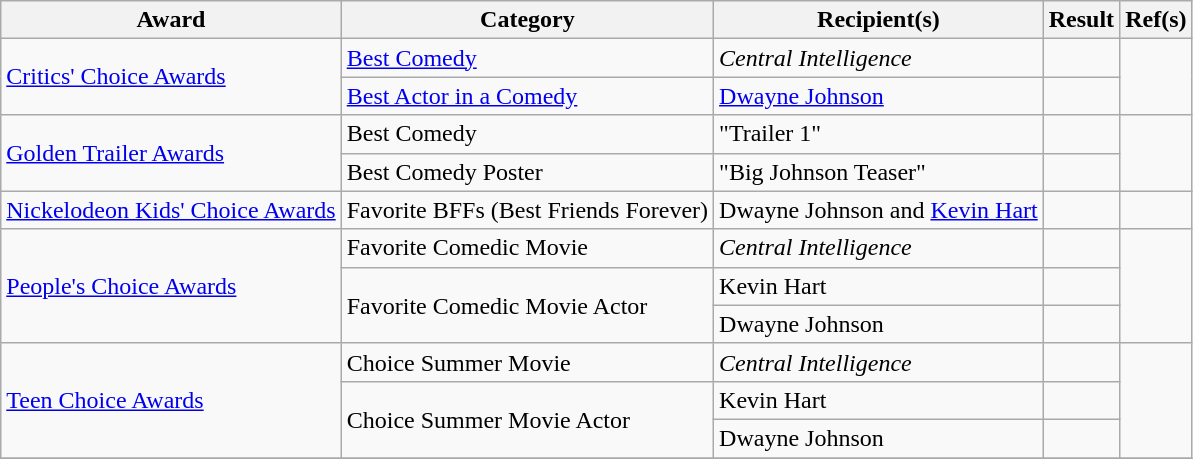<table class="wikitable sortable">
<tr>
<th>Award</th>
<th>Category</th>
<th>Recipient(s)</th>
<th>Result</th>
<th>Ref(s)</th>
</tr>
<tr>
<td rowspan="2"><a href='#'>Critics' Choice Awards</a></td>
<td><a href='#'>Best Comedy</a></td>
<td><em>Central Intelligence</em></td>
<td></td>
<td rowspan="2"></td>
</tr>
<tr>
<td><a href='#'>Best Actor in a Comedy</a></td>
<td><a href='#'>Dwayne Johnson</a></td>
<td></td>
</tr>
<tr>
<td rowspan="2"><a href='#'>Golden Trailer Awards</a></td>
<td>Best Comedy</td>
<td>"Trailer 1"</td>
<td></td>
<td rowspan="2"></td>
</tr>
<tr>
<td>Best Comedy Poster</td>
<td>"Big Johnson Teaser"</td>
<td></td>
</tr>
<tr>
<td><a href='#'>Nickelodeon Kids' Choice Awards</a></td>
<td>Favorite BFFs (Best Friends Forever)</td>
<td>Dwayne Johnson and <a href='#'>Kevin Hart</a></td>
<td></td>
<td></td>
</tr>
<tr>
<td rowspan="3"><a href='#'>People's Choice Awards</a></td>
<td>Favorite Comedic Movie</td>
<td><em>Central Intelligence</em></td>
<td></td>
<td rowspan="3"></td>
</tr>
<tr>
<td rowspan="2">Favorite Comedic Movie Actor</td>
<td>Kevin Hart</td>
<td></td>
</tr>
<tr>
<td>Dwayne Johnson</td>
<td></td>
</tr>
<tr>
<td rowspan="3"><a href='#'>Teen Choice Awards</a></td>
<td>Choice Summer Movie</td>
<td><em>Central Intelligence</em></td>
<td></td>
<td rowspan="3"></td>
</tr>
<tr>
<td rowspan="2">Choice Summer Movie Actor</td>
<td>Kevin Hart</td>
<td></td>
</tr>
<tr>
<td>Dwayne Johnson</td>
<td></td>
</tr>
<tr>
</tr>
</table>
